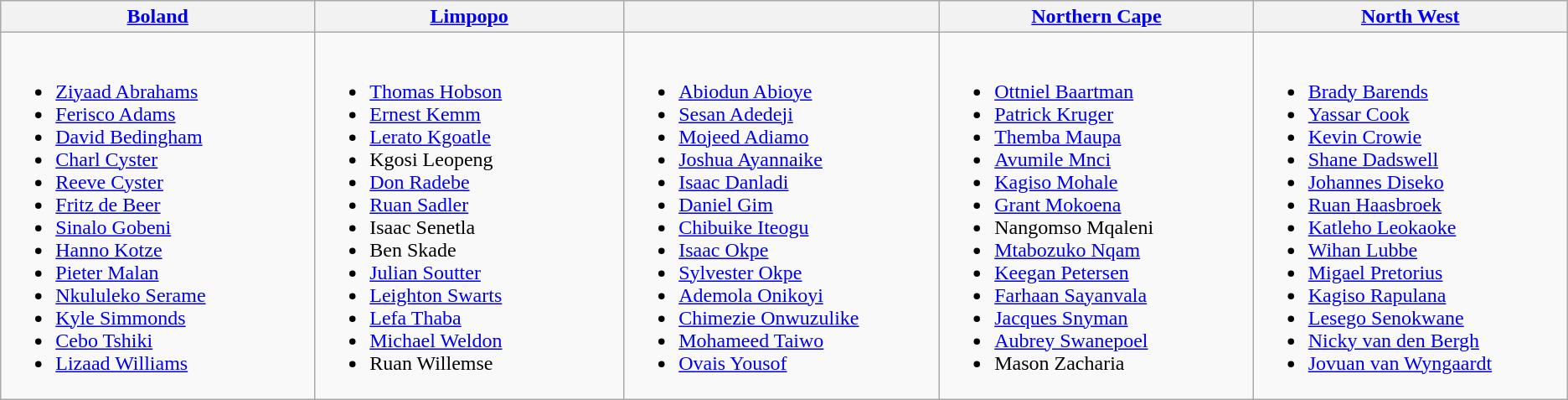<table class="wikitable">
<tr>
<th width=300> <a href='#'>Boland</a></th>
<th width=300> <a href='#'>Limpopo</a></th>
<th width=300></th>
<th width=300> <a href='#'>Northern Cape</a></th>
<th width=300> <a href='#'>North West</a></th>
</tr>
<tr>
<td valign=top><br><ul><li><a href='#'>Ziyaad Abrahams</a></li><li><a href='#'>Ferisco Adams</a></li><li><a href='#'>David Bedingham</a></li><li><a href='#'>Charl Cyster</a></li><li><a href='#'>Reeve Cyster</a></li><li><a href='#'>Fritz de Beer</a></li><li><a href='#'>Sinalo Gobeni</a></li><li><a href='#'>Hanno Kotze</a></li><li><a href='#'>Pieter Malan</a></li><li><a href='#'>Nkululeko Serame</a></li><li><a href='#'>Kyle Simmonds</a></li><li><a href='#'>Cebo Tshiki</a></li><li><a href='#'>Lizaad Williams</a></li></ul></td>
<td><br><ul><li><a href='#'>Thomas Hobson</a></li><li><a href='#'>Ernest Kemm</a></li><li><a href='#'>Lerato Kgoatle</a></li><li>Kgosi Leopeng</li><li><a href='#'>Don Radebe</a></li><li><a href='#'>Ruan Sadler</a></li><li>Isaac Senetla</li><li>Ben Skade</li><li><a href='#'>Julian Soutter</a></li><li><a href='#'>Leighton Swarts</a></li><li><a href='#'>Lefa Thaba</a></li><li><a href='#'>Michael Weldon</a></li><li>Ruan Willemse</li></ul></td>
<td><br><ul><li><a href='#'>Abiodun Abioye</a></li><li><a href='#'>Sesan Adedeji</a></li><li><a href='#'>Mojeed Adiamo</a></li><li><a href='#'>Joshua Ayannaike</a></li><li><a href='#'>Isaac Danladi</a></li><li><a href='#'>Daniel Gim</a></li><li><a href='#'>Chibuike Iteogu</a></li><li><a href='#'>Isaac Okpe</a></li><li><a href='#'>Sylvester Okpe</a></li><li><a href='#'>Ademola Onikoyi</a></li><li><a href='#'>Chimezie Onwuzulike</a></li><li><a href='#'>Mohameed Taiwo</a></li><li><a href='#'>Ovais Yousof</a></li></ul></td>
<td><br><ul><li><a href='#'>Ottniel Baartman</a></li><li><a href='#'>Patrick Kruger</a></li><li><a href='#'>Themba Maupa</a></li><li><a href='#'>Avumile Mnci</a></li><li><a href='#'>Kagiso Mohale</a></li><li><a href='#'>Grant Mokoena</a></li><li>Nangomso Mqaleni</li><li><a href='#'>Mtabozuko Nqam</a></li><li><a href='#'>Keegan Petersen</a></li><li><a href='#'>Farhaan Sayanvala</a></li><li><a href='#'>Jacques Snyman</a></li><li><a href='#'>Aubrey Swanepoel</a></li><li>Mason Zacharia</li></ul></td>
<td><br><ul><li><a href='#'>Brady Barends</a></li><li><a href='#'>Yassar Cook</a></li><li><a href='#'>Kevin Crowie</a></li><li><a href='#'>Shane Dadswell</a></li><li><a href='#'>Johannes Diseko</a></li><li><a href='#'>Ruan Haasbroek</a></li><li><a href='#'>Katleho Leokaoke</a></li><li><a href='#'>Wihan Lubbe</a></li><li><a href='#'>Migael Pretorius</a></li><li><a href='#'>Kagiso Rapulana</a></li><li><a href='#'>Lesego Senokwane</a></li><li><a href='#'>Nicky van den Bergh</a></li><li><a href='#'>Jovuan van Wyngaardt</a></li></ul></td>
</tr>
</table>
